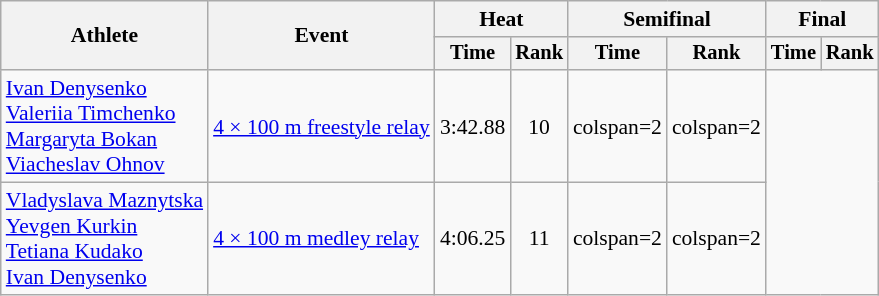<table class=wikitable style="font-size:90%">
<tr>
<th rowspan="2">Athlete</th>
<th rowspan="2">Event</th>
<th colspan="2">Heat</th>
<th colspan="2">Semifinal</th>
<th colspan="2">Final</th>
</tr>
<tr style="font-size:95%">
<th>Time</th>
<th>Rank</th>
<th>Time</th>
<th>Rank</th>
<th>Time</th>
<th>Rank</th>
</tr>
<tr align=center>
<td align=left><a href='#'>Ivan Denysenko</a><br><a href='#'>Valeriia Timchenko</a><br><a href='#'>Margaryta Bokan</a><br><a href='#'>Viacheslav Ohnov</a></td>
<td align=left><a href='#'>4 × 100 m freestyle relay</a></td>
<td>3:42.88</td>
<td>10</td>
<td>colspan=2 </td>
<td>colspan=2 </td>
</tr>
<tr align=center>
<td align=left><a href='#'>Vladyslava Maznytska</a><br><a href='#'>Yevgen Kurkin</a><br><a href='#'>Tetiana Kudako</a><br><a href='#'>Ivan Denysenko</a></td>
<td align=left><a href='#'>4 × 100 m medley relay</a></td>
<td>4:06.25</td>
<td>11</td>
<td>colspan=2 </td>
<td>colspan=2 </td>
</tr>
</table>
